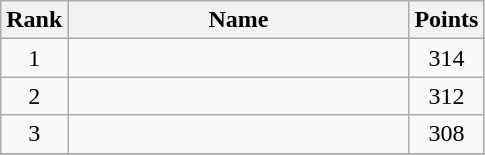<table class="wikitable" border="1" style="text-align:center">
<tr>
<th width=30>Rank</th>
<th width=220>Name</th>
<th width=25>Points</th>
</tr>
<tr>
<td>1</td>
<td align="left"></td>
<td>314</td>
</tr>
<tr>
<td>2</td>
<td align="left"></td>
<td>312</td>
</tr>
<tr>
<td>3</td>
<td align="left"></td>
<td>308</td>
</tr>
<tr>
</tr>
</table>
